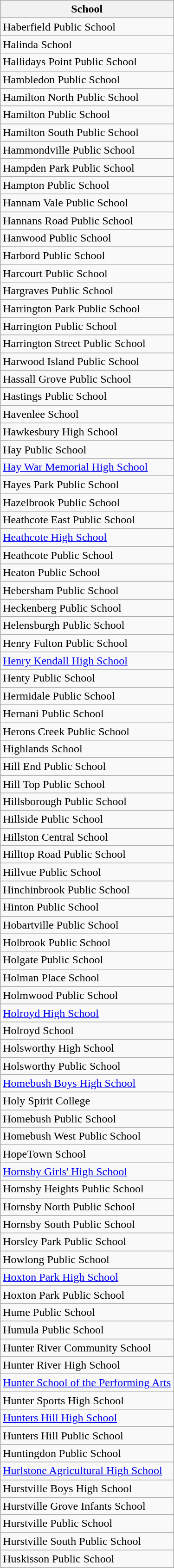<table class="wikitable">
<tr>
<th>School</th>
</tr>
<tr>
<td>Haberfield Public School</td>
</tr>
<tr>
<td>Halinda School</td>
</tr>
<tr>
<td>Hallidays Point Public School</td>
</tr>
<tr>
<td>Hambledon Public School</td>
</tr>
<tr>
<td>Hamilton North Public School</td>
</tr>
<tr>
<td>Hamilton Public School</td>
</tr>
<tr>
<td>Hamilton South Public School</td>
</tr>
<tr>
<td>Hammondville Public School</td>
</tr>
<tr>
<td>Hampden Park Public School</td>
</tr>
<tr>
<td>Hampton Public School</td>
</tr>
<tr>
<td>Hannam Vale Public School</td>
</tr>
<tr>
<td>Hannans Road Public School</td>
</tr>
<tr>
<td>Hanwood Public School</td>
</tr>
<tr>
<td>Harbord Public School</td>
</tr>
<tr>
<td>Harcourt Public School</td>
</tr>
<tr>
<td>Hargraves Public School</td>
</tr>
<tr>
<td>Harrington Park Public School</td>
</tr>
<tr>
<td>Harrington Public School</td>
</tr>
<tr>
<td>Harrington Street Public School</td>
</tr>
<tr>
<td>Harwood Island Public School</td>
</tr>
<tr>
<td>Hassall Grove Public School</td>
</tr>
<tr>
<td>Hastings Public School</td>
</tr>
<tr>
<td>Havenlee School</td>
</tr>
<tr>
<td>Hawkesbury High School</td>
</tr>
<tr>
<td>Hay Public School</td>
</tr>
<tr>
<td><a href='#'>Hay War Memorial High School</a></td>
</tr>
<tr>
<td>Hayes Park Public School</td>
</tr>
<tr>
<td>Hazelbrook Public School</td>
</tr>
<tr>
<td>Heathcote East Public School</td>
</tr>
<tr>
<td><a href='#'>Heathcote High School</a></td>
</tr>
<tr>
<td>Heathcote Public School</td>
</tr>
<tr>
<td>Heaton Public School</td>
</tr>
<tr>
<td>Hebersham Public School</td>
</tr>
<tr>
<td>Heckenberg Public School</td>
</tr>
<tr>
<td>Helensburgh Public School</td>
</tr>
<tr>
<td>Henry Fulton Public School</td>
</tr>
<tr>
<td><a href='#'>Henry Kendall High School</a></td>
</tr>
<tr>
<td>Henty Public School</td>
</tr>
<tr>
<td>Hermidale Public School</td>
</tr>
<tr>
<td>Hernani Public School</td>
</tr>
<tr>
<td>Herons Creek Public School</td>
</tr>
<tr>
<td>Highlands School</td>
</tr>
<tr>
<td>Hill End Public School</td>
</tr>
<tr>
<td>Hill Top Public School</td>
</tr>
<tr>
<td>Hillsborough Public School</td>
</tr>
<tr>
<td>Hillside Public School</td>
</tr>
<tr>
<td>Hillston Central School</td>
</tr>
<tr>
<td>Hilltop Road Public School</td>
</tr>
<tr>
<td>Hillvue Public School</td>
</tr>
<tr>
<td>Hinchinbrook Public School</td>
</tr>
<tr>
<td>Hinton Public School</td>
</tr>
<tr>
<td>Hobartville Public School</td>
</tr>
<tr>
<td>Holbrook Public School</td>
</tr>
<tr>
<td>Holgate Public School</td>
</tr>
<tr>
<td>Holman Place School</td>
</tr>
<tr>
<td>Holmwood Public School</td>
</tr>
<tr>
<td><a href='#'>Holroyd High School</a></td>
</tr>
<tr>
<td>Holroyd School</td>
</tr>
<tr>
<td>Holsworthy High School</td>
</tr>
<tr>
<td>Holsworthy Public School</td>
</tr>
<tr>
<td><a href='#'>Homebush Boys High School</a></td>
</tr>
<tr>
<td>Holy Spirit College</td>
</tr>
<tr>
<td>Homebush Public School</td>
</tr>
<tr>
<td>Homebush West Public School</td>
</tr>
<tr>
<td>HopeTown School</td>
</tr>
<tr>
<td><a href='#'>Hornsby Girls' High School</a></td>
</tr>
<tr>
<td>Hornsby Heights Public School</td>
</tr>
<tr>
<td>Hornsby North Public School</td>
</tr>
<tr>
<td>Hornsby South Public School</td>
</tr>
<tr>
<td>Horsley Park Public School</td>
</tr>
<tr>
<td>Howlong Public School</td>
</tr>
<tr>
<td><a href='#'>Hoxton Park High School</a></td>
</tr>
<tr>
<td>Hoxton Park Public School</td>
</tr>
<tr>
<td>Hume Public School</td>
</tr>
<tr>
<td>Humula Public School</td>
</tr>
<tr>
<td>Hunter River Community School</td>
</tr>
<tr>
<td>Hunter River High School</td>
</tr>
<tr>
<td><a href='#'>Hunter School of the Performing Arts</a></td>
</tr>
<tr>
<td>Hunter Sports High School</td>
</tr>
<tr>
<td><a href='#'>Hunters Hill High School</a></td>
</tr>
<tr>
<td>Hunters Hill Public School</td>
</tr>
<tr>
<td>Huntingdon Public School</td>
</tr>
<tr>
<td><a href='#'>Hurlstone Agricultural High School</a></td>
</tr>
<tr>
<td>Hurstville Boys High School</td>
</tr>
<tr>
<td>Hurstville Grove Infants School</td>
</tr>
<tr>
<td>Hurstville Public School</td>
</tr>
<tr>
<td>Hurstville South Public School</td>
</tr>
<tr>
<td>Huskisson Public School</td>
</tr>
</table>
